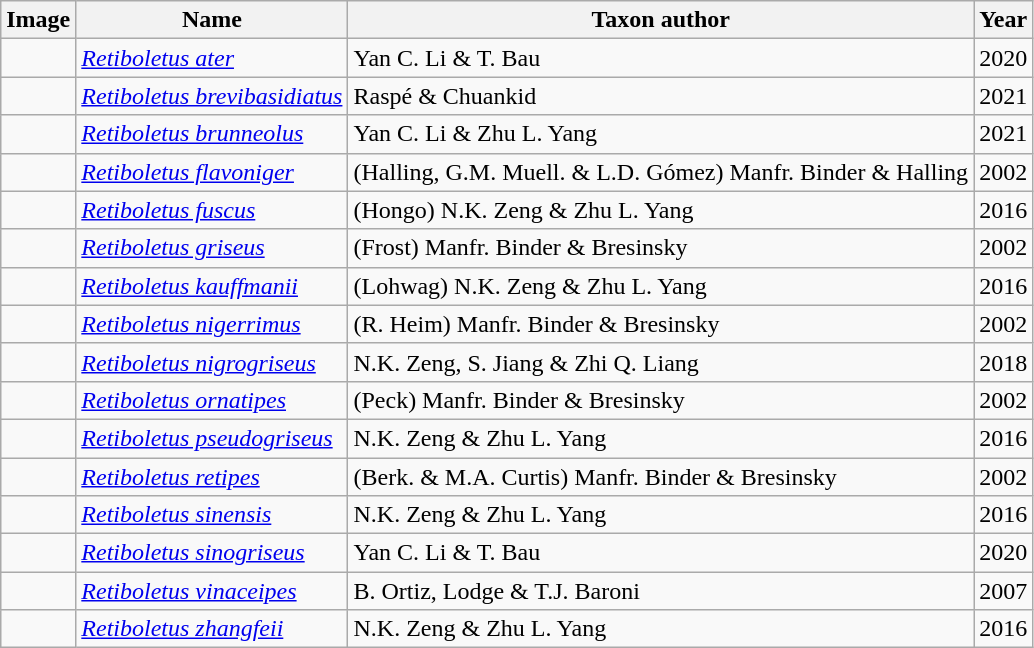<table class="wikitable sortable">
<tr>
<th>Image</th>
<th>Name</th>
<th>Taxon author</th>
<th>Year</th>
</tr>
<tr>
<td></td>
<td><em><a href='#'>Retiboletus ater</a></em></td>
<td>Yan C. Li & T. Bau</td>
<td>2020</td>
</tr>
<tr>
<td></td>
<td><em><a href='#'>Retiboletus brevibasidiatus</a></em></td>
<td>Raspé & Chuankid</td>
<td>2021</td>
</tr>
<tr>
<td></td>
<td><em><a href='#'>Retiboletus brunneolus</a></em></td>
<td>Yan C. Li & Zhu L. Yang</td>
<td>2021</td>
</tr>
<tr>
<td></td>
<td><em><a href='#'>Retiboletus flavoniger</a></em></td>
<td>(Halling, G.M. Muell. & L.D. Gómez) Manfr. Binder & Halling</td>
<td>2002</td>
</tr>
<tr>
<td></td>
<td><em><a href='#'>Retiboletus fuscus</a></em></td>
<td>(Hongo) N.K. Zeng & Zhu L. Yang</td>
<td>2016</td>
</tr>
<tr>
<td></td>
<td><em><a href='#'>Retiboletus griseus</a></em></td>
<td>(Frost) Manfr. Binder & Bresinsky</td>
<td>2002</td>
</tr>
<tr>
<td></td>
<td><em><a href='#'>Retiboletus kauffmanii</a></em></td>
<td>(Lohwag) N.K. Zeng & Zhu L. Yang</td>
<td>2016</td>
</tr>
<tr>
<td></td>
<td><em><a href='#'>Retiboletus nigerrimus</a></em></td>
<td>(R. Heim) Manfr. Binder & Bresinsky</td>
<td>2002</td>
</tr>
<tr>
<td></td>
<td><em><a href='#'>Retiboletus nigrogriseus</a></em></td>
<td>N.K. Zeng, S. Jiang & Zhi Q. Liang</td>
<td>2018</td>
</tr>
<tr>
<td></td>
<td><em><a href='#'>Retiboletus ornatipes</a></em></td>
<td>(Peck) Manfr. Binder & Bresinsky</td>
<td>2002</td>
</tr>
<tr>
<td></td>
<td><em><a href='#'>Retiboletus pseudogriseus</a></em></td>
<td>N.K. Zeng & Zhu L. Yang</td>
<td>2016</td>
</tr>
<tr>
<td></td>
<td><em><a href='#'>Retiboletus retipes</a></em></td>
<td>(Berk. & M.A. Curtis) Manfr. Binder & Bresinsky</td>
<td>2002</td>
</tr>
<tr>
<td></td>
<td><em><a href='#'>Retiboletus sinensis</a></em></td>
<td>N.K. Zeng & Zhu L. Yang</td>
<td>2016</td>
</tr>
<tr>
<td></td>
<td><em><a href='#'>Retiboletus sinogriseus</a></em></td>
<td>Yan C. Li & T. Bau</td>
<td>2020</td>
</tr>
<tr>
<td></td>
<td><em><a href='#'>Retiboletus vinaceipes</a></em></td>
<td>B. Ortiz, Lodge & T.J. Baroni</td>
<td>2007</td>
</tr>
<tr>
<td></td>
<td><em><a href='#'>Retiboletus zhangfeii</a></em></td>
<td>N.K. Zeng & Zhu L. Yang</td>
<td>2016</td>
</tr>
</table>
